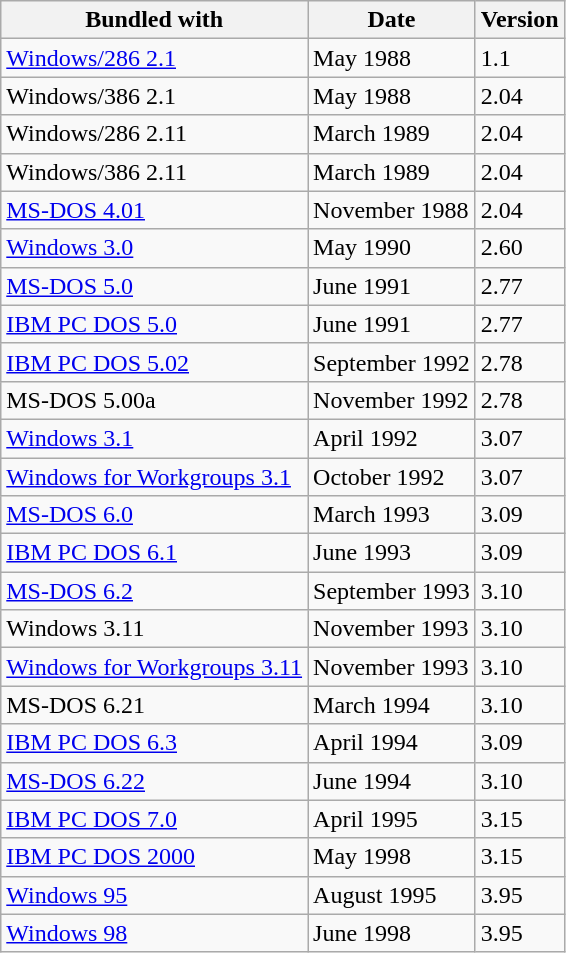<table class="wikitable">
<tr>
<th>Bundled with</th>
<th>Date</th>
<th>Version</th>
</tr>
<tr>
<td><a href='#'>Windows/286 2.1</a></td>
<td>May 1988</td>
<td>1.1</td>
</tr>
<tr>
<td>Windows/386 2.1</td>
<td>May 1988</td>
<td>2.04</td>
</tr>
<tr>
<td>Windows/286 2.11</td>
<td>March 1989</td>
<td>2.04</td>
</tr>
<tr>
<td>Windows/386 2.11</td>
<td>March 1989</td>
<td>2.04</td>
</tr>
<tr>
<td><a href='#'>MS-DOS 4.01</a></td>
<td>November 1988</td>
<td>2.04</td>
</tr>
<tr>
<td><a href='#'>Windows 3.0</a></td>
<td>May 1990</td>
<td>2.60</td>
</tr>
<tr>
<td><a href='#'>MS-DOS 5.0</a></td>
<td>June 1991</td>
<td>2.77</td>
</tr>
<tr>
<td><a href='#'>IBM PC DOS 5.0</a></td>
<td>June 1991</td>
<td>2.77</td>
</tr>
<tr>
<td><a href='#'>IBM PC DOS 5.02</a></td>
<td>September 1992</td>
<td>2.78</td>
</tr>
<tr>
<td>MS-DOS 5.00a</td>
<td>November 1992</td>
<td>2.78</td>
</tr>
<tr>
<td><a href='#'>Windows 3.1</a></td>
<td>April 1992</td>
<td>3.07</td>
</tr>
<tr>
<td><a href='#'>Windows for Workgroups 3.1</a></td>
<td>October 1992</td>
<td>3.07</td>
</tr>
<tr>
<td><a href='#'>MS-DOS 6.0</a></td>
<td>March 1993</td>
<td>3.09</td>
</tr>
<tr>
<td><a href='#'>IBM PC DOS 6.1</a></td>
<td>June 1993</td>
<td>3.09</td>
</tr>
<tr>
<td><a href='#'>MS-DOS 6.2</a></td>
<td>September 1993</td>
<td>3.10</td>
</tr>
<tr>
<td>Windows 3.11</td>
<td>November 1993</td>
<td>3.10</td>
</tr>
<tr>
<td><a href='#'>Windows for Workgroups 3.11</a></td>
<td>November 1993</td>
<td>3.10</td>
</tr>
<tr>
<td>MS-DOS 6.21</td>
<td>March 1994</td>
<td>3.10</td>
</tr>
<tr>
<td><a href='#'>IBM PC DOS 6.3</a></td>
<td>April 1994</td>
<td>3.09</td>
</tr>
<tr>
<td><a href='#'>MS-DOS 6.22</a></td>
<td>June 1994</td>
<td>3.10</td>
</tr>
<tr>
<td><a href='#'>IBM PC DOS 7.0</a></td>
<td>April 1995</td>
<td>3.15</td>
</tr>
<tr>
<td><a href='#'>IBM PC DOS 2000</a></td>
<td>May 1998</td>
<td>3.15</td>
</tr>
<tr>
<td><a href='#'>Windows 95</a></td>
<td>August 1995</td>
<td>3.95</td>
</tr>
<tr>
<td><a href='#'>Windows 98</a></td>
<td>June 1998</td>
<td>3.95</td>
</tr>
</table>
